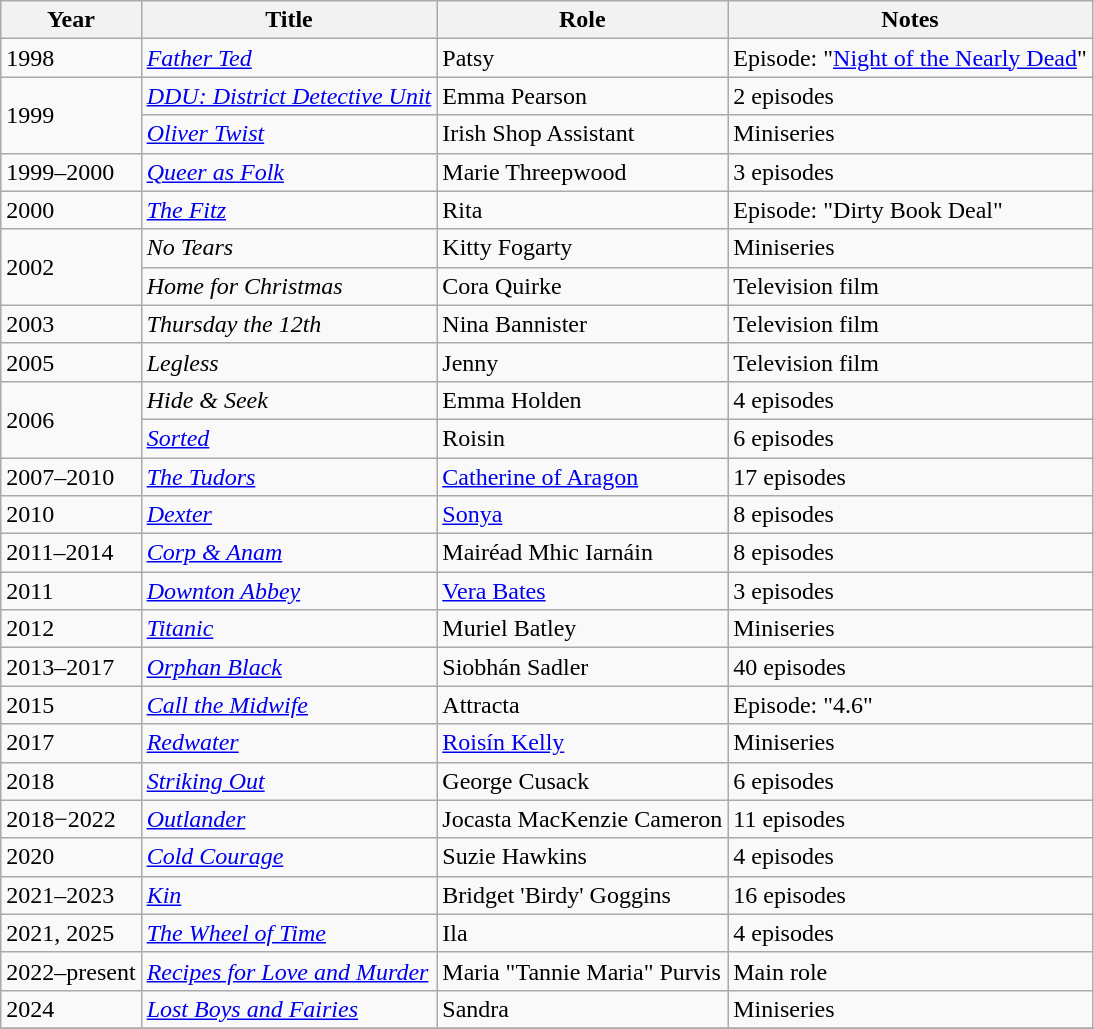<table class="wikitable sortable">
<tr>
<th>Year</th>
<th>Title</th>
<th>Role</th>
<th class="unsortable">Notes</th>
</tr>
<tr>
<td>1998</td>
<td><em><a href='#'>Father Ted</a></em></td>
<td>Patsy</td>
<td>Episode: "<a href='#'>Night of the Nearly Dead</a>"</td>
</tr>
<tr>
<td rowspan="2">1999</td>
<td><em><a href='#'>DDU: District Detective Unit</a></em></td>
<td>Emma Pearson</td>
<td>2 episodes</td>
</tr>
<tr>
<td><em><a href='#'>Oliver Twist</a></em></td>
<td>Irish Shop Assistant</td>
<td>Miniseries</td>
</tr>
<tr>
<td>1999–2000</td>
<td><em><a href='#'>Queer as Folk</a></em></td>
<td>Marie Threepwood</td>
<td>3 episodes</td>
</tr>
<tr>
<td>2000</td>
<td><em><a href='#'>The Fitz</a></em></td>
<td>Rita</td>
<td>Episode: "Dirty Book Deal"</td>
</tr>
<tr>
<td rowspan="2">2002</td>
<td><em>No Tears</em></td>
<td>Kitty Fogarty</td>
<td>Miniseries</td>
</tr>
<tr>
<td><em>Home for Christmas</em></td>
<td>Cora Quirke</td>
<td>Television film</td>
</tr>
<tr>
<td>2003</td>
<td><em>Thursday the 12th</em></td>
<td>Nina Bannister</td>
<td>Television film</td>
</tr>
<tr>
<td>2005</td>
<td><em>Legless</em></td>
<td>Jenny</td>
<td>Television film</td>
</tr>
<tr>
<td rowspan="2">2006</td>
<td><em>Hide & Seek</em></td>
<td>Emma Holden</td>
<td>4 episodes</td>
</tr>
<tr>
<td><em><a href='#'>Sorted</a></em></td>
<td>Roisin</td>
<td>6 episodes</td>
</tr>
<tr>
<td>2007–2010</td>
<td><em><a href='#'>The Tudors</a></em></td>
<td><a href='#'>Catherine of Aragon</a></td>
<td>17 episodes</td>
</tr>
<tr>
<td>2010</td>
<td><em><a href='#'>Dexter</a></em></td>
<td><a href='#'>Sonya</a></td>
<td>8 episodes</td>
</tr>
<tr>
<td>2011–2014</td>
<td><em><a href='#'>Corp & Anam</a></em></td>
<td>Mairéad Mhic Iarnáin</td>
<td>8 episodes</td>
</tr>
<tr>
<td>2011</td>
<td><em><a href='#'>Downton Abbey</a></em></td>
<td><a href='#'>Vera Bates</a></td>
<td>3 episodes</td>
</tr>
<tr>
<td>2012</td>
<td><em><a href='#'>Titanic</a></em></td>
<td>Muriel Batley</td>
<td>Miniseries</td>
</tr>
<tr>
<td>2013–2017</td>
<td><em><a href='#'>Orphan Black</a></em></td>
<td>Siobhán Sadler</td>
<td>40 episodes</td>
</tr>
<tr>
<td>2015</td>
<td><em><a href='#'>Call the Midwife</a></em></td>
<td>Attracta</td>
<td>Episode: "4.6"</td>
</tr>
<tr>
<td>2017</td>
<td><em><a href='#'>Redwater</a></em></td>
<td><a href='#'>Roisín Kelly</a></td>
<td>Miniseries</td>
</tr>
<tr>
<td>2018</td>
<td><em><a href='#'>Striking Out</a></em></td>
<td>George Cusack</td>
<td>6 episodes</td>
</tr>
<tr>
<td>2018−2022</td>
<td><em><a href='#'>Outlander</a></em></td>
<td>Jocasta MacKenzie Cameron</td>
<td>11 episodes</td>
</tr>
<tr>
<td>2020</td>
<td><em><a href='#'>Cold Courage</a></em></td>
<td>Suzie Hawkins</td>
<td>4 episodes</td>
</tr>
<tr>
<td>2021–2023</td>
<td><em><a href='#'>Kin</a></em></td>
<td>Bridget 'Birdy' Goggins</td>
<td>16 episodes</td>
</tr>
<tr>
<td>2021, 2025</td>
<td><em><a href='#'>The Wheel of Time</a></em></td>
<td>Ila</td>
<td>4 episodes</td>
</tr>
<tr>
<td>2022–present</td>
<td><em><a href='#'>Recipes for Love and Murder</a></em></td>
<td>Maria "Tannie Maria" Purvis</td>
<td>Main role</td>
</tr>
<tr>
<td>2024</td>
<td><em><a href='#'>Lost Boys and Fairies</a></em></td>
<td>Sandra</td>
<td>Miniseries</td>
</tr>
<tr>
</tr>
</table>
